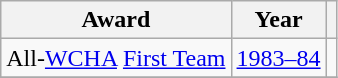<table class="wikitable">
<tr>
<th>Award</th>
<th>Year</th>
<th></th>
</tr>
<tr>
<td>All-<a href='#'>WCHA</a> <a href='#'>First Team</a></td>
<td><a href='#'>1983–84</a></td>
<td></td>
</tr>
<tr>
</tr>
</table>
